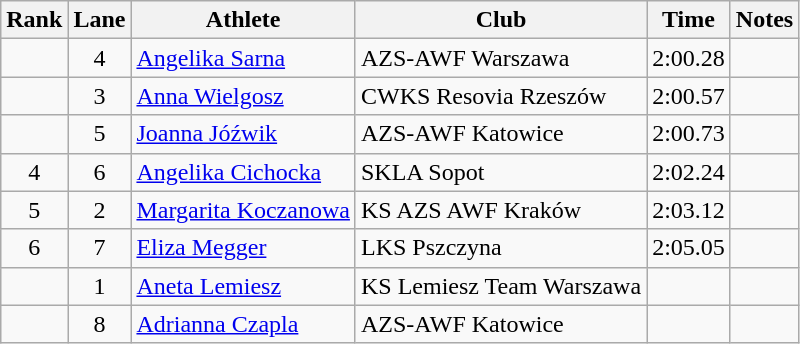<table class="wikitable sortable" style="text-align:center">
<tr>
<th>Rank</th>
<th>Lane</th>
<th>Athlete</th>
<th>Club</th>
<th>Time</th>
<th>Notes</th>
</tr>
<tr>
<td></td>
<td>4</td>
<td align=left><a href='#'>Angelika Sarna</a></td>
<td align=left>AZS-AWF Warszawa</td>
<td>2:00.28</td>
<td></td>
</tr>
<tr>
<td></td>
<td>3</td>
<td align=left><a href='#'>Anna Wielgosz</a></td>
<td align=left>CWKS Resovia Rzeszów</td>
<td>2:00.57</td>
<td></td>
</tr>
<tr>
<td></td>
<td>5</td>
<td align=left><a href='#'>Joanna Jóźwik</a></td>
<td align=left>AZS-AWF Katowice</td>
<td>2:00.73</td>
<td></td>
</tr>
<tr>
<td>4</td>
<td>6</td>
<td align=left><a href='#'>Angelika Cichocka</a></td>
<td align=left>SKLA Sopot</td>
<td>2:02.24</td>
<td></td>
</tr>
<tr>
<td>5</td>
<td>2</td>
<td align=left><a href='#'>Margarita Koczanowa</a></td>
<td align=left>KS AZS AWF Kraków</td>
<td>2:03.12</td>
<td></td>
</tr>
<tr>
<td>6</td>
<td>7</td>
<td align=left><a href='#'>Eliza Megger</a></td>
<td align=left>LKS Pszczyna</td>
<td>2:05.05</td>
<td></td>
</tr>
<tr>
<td></td>
<td>1</td>
<td align=left><a href='#'>Aneta Lemiesz</a></td>
<td align=left>KS Lemiesz Team Warszawa</td>
<td></td>
<td></td>
</tr>
<tr>
<td></td>
<td>8</td>
<td align=left><a href='#'>Adrianna Czapla</a></td>
<td align=left>AZS-AWF Katowice</td>
<td></td>
<td></td>
</tr>
</table>
